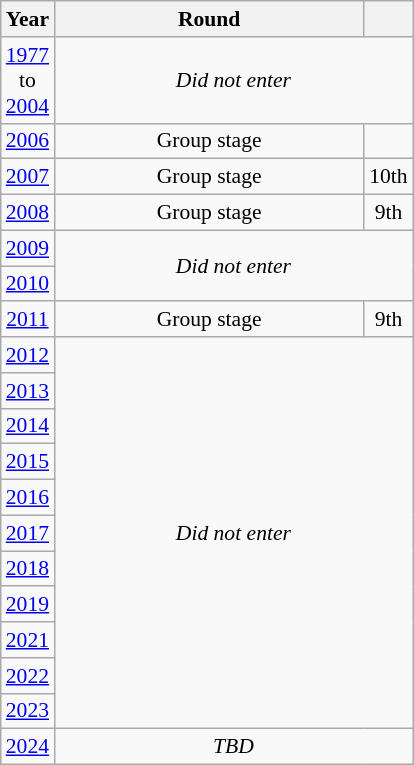<table class="wikitable" style="text-align: center; font-size:90%">
<tr>
<th>Year</th>
<th style="width:200px">Round</th>
<th></th>
</tr>
<tr>
<td><a href='#'>1977</a><br>to<br><a href='#'>2004</a></td>
<td colspan="2"><em>Did not enter</em></td>
</tr>
<tr>
<td><a href='#'>2006</a></td>
<td>Group stage</td>
<td></td>
</tr>
<tr>
<td><a href='#'>2007</a></td>
<td>Group stage</td>
<td>10th</td>
</tr>
<tr>
<td><a href='#'>2008</a></td>
<td>Group stage</td>
<td>9th</td>
</tr>
<tr>
<td><a href='#'>2009</a></td>
<td colspan="2" rowspan="2"><em>Did not enter</em></td>
</tr>
<tr>
<td><a href='#'>2010</a></td>
</tr>
<tr>
<td><a href='#'>2011</a></td>
<td>Group stage</td>
<td>9th</td>
</tr>
<tr>
<td><a href='#'>2012</a></td>
<td colspan="2" rowspan="11"><em>Did not enter</em></td>
</tr>
<tr>
<td><a href='#'>2013</a></td>
</tr>
<tr>
<td><a href='#'>2014</a></td>
</tr>
<tr>
<td><a href='#'>2015</a></td>
</tr>
<tr>
<td><a href='#'>2016</a></td>
</tr>
<tr>
<td><a href='#'>2017</a></td>
</tr>
<tr>
<td><a href='#'>2018</a></td>
</tr>
<tr>
<td><a href='#'>2019</a></td>
</tr>
<tr>
<td><a href='#'>2021</a></td>
</tr>
<tr>
<td><a href='#'>2022</a></td>
</tr>
<tr>
<td><a href='#'>2023</a></td>
</tr>
<tr>
<td><a href='#'>2024</a></td>
<td colspan="2"><em>TBD</em></td>
</tr>
</table>
